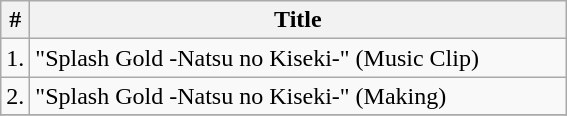<table class="wikitable">
<tr>
<th>#</th>
<th width="350">Title</th>
</tr>
<tr>
<td>1.</td>
<td>"Splash Gold -Natsu no Kiseki-" (Music Clip)</td>
</tr>
<tr>
<td>2.</td>
<td>"Splash Gold -Natsu no Kiseki-" (Making)</td>
</tr>
<tr>
</tr>
</table>
